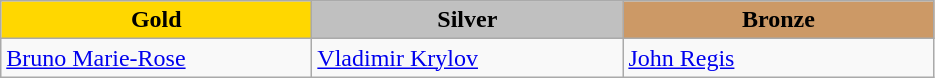<table class="wikitable" style="text-align:left">
<tr align="center">
<td width=200 bgcolor=gold><strong>Gold</strong></td>
<td width=200 bgcolor=silver><strong>Silver</strong></td>
<td width=200 bgcolor=CC9966><strong>Bronze</strong></td>
</tr>
<tr>
<td><a href='#'>Bruno Marie-Rose</a><br><em></em></td>
<td><a href='#'>Vladimir Krylov</a><br><em></em></td>
<td><a href='#'>John Regis</a><br><em></em></td>
</tr>
</table>
